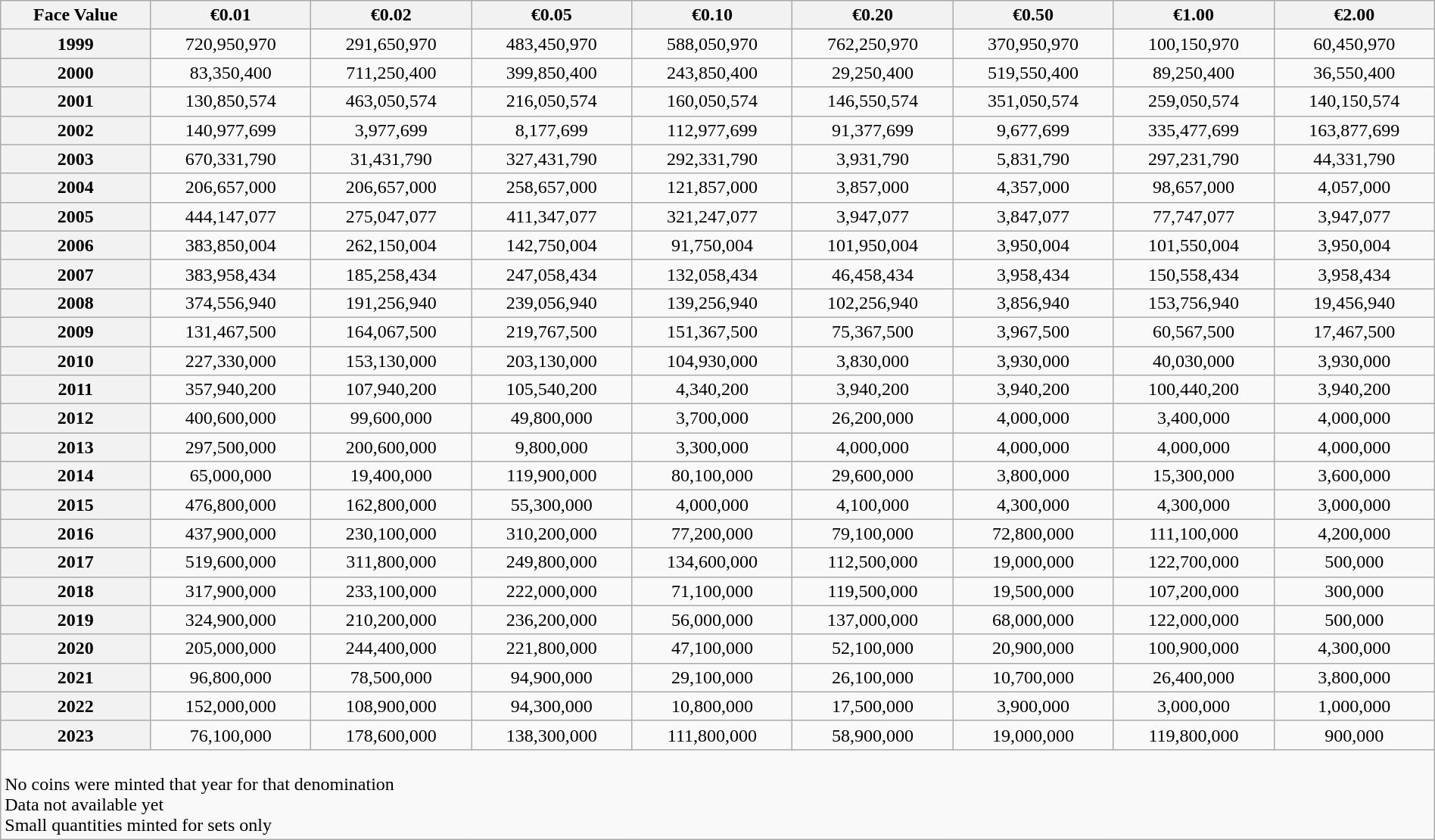<table class="wikitable" style="width:100%;text-align:center">
<tr>
<th>Face Value </th>
<th>€0.01</th>
<th>€0.02</th>
<th>€0.05</th>
<th>€0.10</th>
<th>€0.20</th>
<th>€0.50</th>
<th>€1.00</th>
<th>€2.00</th>
</tr>
<tr>
<th>1999</th>
<td>720,950,970</td>
<td>291,650,970</td>
<td>483,450,970</td>
<td>588,050,970</td>
<td>762,250,970</td>
<td>370,950,970</td>
<td>100,150,970</td>
<td>60,450,970</td>
</tr>
<tr>
<th>2000</th>
<td>83,350,400</td>
<td>711,250,400</td>
<td>399,850,400</td>
<td>243,850,400</td>
<td>29,250,400</td>
<td>519,550,400</td>
<td>89,250,400</td>
<td>36,550,400</td>
</tr>
<tr>
<th>2001</th>
<td>130,850,574</td>
<td>463,050,574</td>
<td>216,050,574</td>
<td>160,050,574</td>
<td>146,550,574</td>
<td>351,050,574</td>
<td>259,050,574</td>
<td>140,150,574</td>
</tr>
<tr>
<th>2002</th>
<td>140,977,699</td>
<td>3,977,699</td>
<td>8,177,699</td>
<td>112,977,699</td>
<td>91,377,699</td>
<td>9,677,699</td>
<td>335,477,699</td>
<td>163,877,699</td>
</tr>
<tr>
<th>2003</th>
<td>670,331,790</td>
<td>31,431,790</td>
<td>327,431,790</td>
<td>292,331,790</td>
<td>3,931,790</td>
<td>5,831,790</td>
<td>297,231,790</td>
<td>44,331,790</td>
</tr>
<tr>
<th>2004</th>
<td>206,657,000</td>
<td>206,657,000</td>
<td>258,657,000</td>
<td>121,857,000</td>
<td>3,857,000</td>
<td>4,357,000</td>
<td>98,657,000</td>
<td>4,057,000</td>
</tr>
<tr>
<th>2005</th>
<td>444,147,077</td>
<td>275,047,077</td>
<td>411,347,077</td>
<td>321,247,077</td>
<td>3,947,077</td>
<td>3,847,077</td>
<td>77,747,077</td>
<td>3,947,077</td>
</tr>
<tr>
<th>2006</th>
<td>383,850,004</td>
<td>262,150,004</td>
<td>142,750,004</td>
<td>91,750,004</td>
<td>101,950,004</td>
<td>3,950,004</td>
<td>101,550,004</td>
<td>3,950,004</td>
</tr>
<tr>
<th>2007</th>
<td>383,958,434</td>
<td>185,258,434</td>
<td>247,058,434</td>
<td>132,058,434</td>
<td>46,458,434</td>
<td>3,958,434</td>
<td>150,558,434</td>
<td>3,958,434</td>
</tr>
<tr>
<th>2008</th>
<td>374,556,940</td>
<td>191,256,940</td>
<td>239,056,940</td>
<td>139,256,940</td>
<td>102,256,940</td>
<td>3,856,940</td>
<td>153,756,940</td>
<td>19,456,940</td>
</tr>
<tr>
<th>2009</th>
<td>131,467,500</td>
<td>164,067,500</td>
<td>219,767,500</td>
<td>151,367,500</td>
<td>75,367,500</td>
<td>3,967,500</td>
<td>60,567,500</td>
<td>17,467,500</td>
</tr>
<tr>
<th>2010</th>
<td>227,330,000</td>
<td>153,130,000</td>
<td>203,130,000</td>
<td>104,930,000</td>
<td>3,830,000</td>
<td>3,930,000</td>
<td>40,030,000</td>
<td>3,930,000</td>
</tr>
<tr>
<th>2011</th>
<td>357,940,200</td>
<td>107,940,200</td>
<td>105,540,200</td>
<td>4,340,200</td>
<td>3,940,200</td>
<td>3,940,200</td>
<td>100,440,200</td>
<td>3,940,200</td>
</tr>
<tr>
<th>2012</th>
<td>400,600,000</td>
<td>99,600,000</td>
<td>49,800,000</td>
<td>3,700,000</td>
<td>26,200,000</td>
<td>4,000,000</td>
<td>3,400,000</td>
<td>4,000,000</td>
</tr>
<tr>
<th>2013</th>
<td>297,500,000</td>
<td>200,600,000</td>
<td>9,800,000</td>
<td>3,300,000</td>
<td>4,000,000</td>
<td>4,000,000</td>
<td>4,000,000</td>
<td>4,000,000</td>
</tr>
<tr>
<th>2014</th>
<td>65,000,000</td>
<td>19,400,000</td>
<td>119,900,000</td>
<td>80,100,000</td>
<td>29,600,000</td>
<td>3,800,000</td>
<td>15,300,000</td>
<td>3,600,000</td>
</tr>
<tr>
<th>2015</th>
<td>476,800,000</td>
<td>162,800,000</td>
<td>55,300,000</td>
<td>4,000,000</td>
<td>4,100,000</td>
<td>4,300,000</td>
<td>4,300,000</td>
<td>3,000,000</td>
</tr>
<tr>
<th>2016</th>
<td>437,900,000</td>
<td>230,100,000</td>
<td>310,200,000</td>
<td>77,200,000</td>
<td>79,100,000</td>
<td>72,800,000</td>
<td>111,100,000</td>
<td>4,200,000</td>
</tr>
<tr>
<th>2017</th>
<td>519,600,000</td>
<td>311,800,000</td>
<td>249,800,000</td>
<td>134,600,000</td>
<td>112,500,000</td>
<td>19,000,000</td>
<td>122,700,000</td>
<td>500,000</td>
</tr>
<tr>
<th>2018</th>
<td>317,900,000</td>
<td>233,100,000</td>
<td>222,000,000</td>
<td>71,100,000</td>
<td>119,500,000</td>
<td>19,500,000</td>
<td>107,200,000</td>
<td>300,000</td>
</tr>
<tr>
<th>2019</th>
<td>324,900,000</td>
<td>210,200,000</td>
<td>236,200,000</td>
<td>56,000,000</td>
<td>137,000,000</td>
<td>68,000,000</td>
<td>122,000,000</td>
<td>500,000</td>
</tr>
<tr>
<th>2020</th>
<td>205,000,000</td>
<td>244,400,000</td>
<td>221,800,000</td>
<td>47,100,000</td>
<td>52,100,000</td>
<td>20,900,000</td>
<td>100,900,000</td>
<td>4,300,000</td>
</tr>
<tr>
<th>2021</th>
<td>96,800,000</td>
<td>78,500,000</td>
<td>94,900,000</td>
<td>29,100,000</td>
<td>26,100,000</td>
<td>10,700,000</td>
<td>26,400,000</td>
<td>3,800,000</td>
</tr>
<tr>
<th>2022</th>
<td>152,000,000</td>
<td>108,900,000</td>
<td>94,300,000</td>
<td>10,800,000</td>
<td>17,500,000</td>
<td>3,900,000</td>
<td>3,000,000</td>
<td>1,000,000</td>
</tr>
<tr>
<th>2023</th>
<td>76,100,000</td>
<td>178,600,000</td>
<td>138,300,000</td>
<td>111,800,000</td>
<td>58,900,000</td>
<td>19,000,000</td>
<td>119,800,000</td>
<td>900,000</td>
</tr>
<tr>
<td style="text-align:left;" colspan="9"><br> No coins were minted that year for that denomination<br> Data not available yet<br> Small quantities minted for sets only</td>
</tr>
</table>
